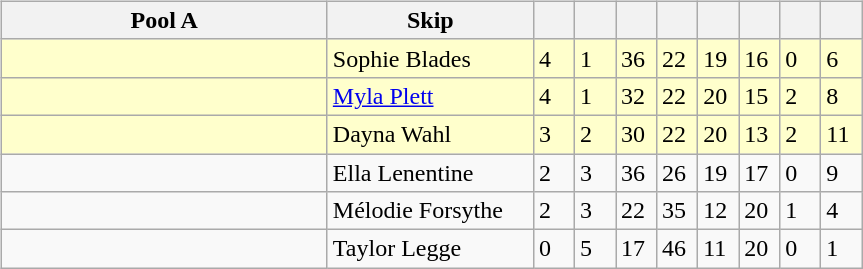<table>
<tr>
<td valign=top width=10%><br><table class=wikitable>
<tr>
<th width=210>Pool A</th>
<th width=130>Skip</th>
<th width=20></th>
<th width=20></th>
<th width=20></th>
<th width=20></th>
<th width=20></th>
<th width=20></th>
<th width=20></th>
<th width=20></th>
</tr>
<tr bgcolor=#ffffcc>
<td></td>
<td>Sophie Blades</td>
<td>4</td>
<td>1</td>
<td>36</td>
<td>22</td>
<td>19</td>
<td>16</td>
<td>0</td>
<td>6</td>
</tr>
<tr bgcolor=#ffffcc>
<td></td>
<td><a href='#'>Myla Plett</a></td>
<td>4</td>
<td>1</td>
<td>32</td>
<td>22</td>
<td>20</td>
<td>15</td>
<td>2</td>
<td>8</td>
</tr>
<tr bgcolor=#ffffcc>
<td></td>
<td>Dayna Wahl</td>
<td>3</td>
<td>2</td>
<td>30</td>
<td>22</td>
<td>20</td>
<td>13</td>
<td>2</td>
<td>11</td>
</tr>
<tr>
<td></td>
<td>Ella Lenentine</td>
<td>2</td>
<td>3</td>
<td>36</td>
<td>26</td>
<td>19</td>
<td>17</td>
<td>0</td>
<td>9</td>
</tr>
<tr>
<td></td>
<td>Mélodie Forsythe</td>
<td>2</td>
<td>3</td>
<td>22</td>
<td>35</td>
<td>12</td>
<td>20</td>
<td>1</td>
<td>4</td>
</tr>
<tr>
<td></td>
<td>Taylor Legge</td>
<td>0</td>
<td>5</td>
<td>17</td>
<td>46</td>
<td>11</td>
<td>20</td>
<td>0</td>
<td>1</td>
</tr>
</table>
</td>
</tr>
</table>
